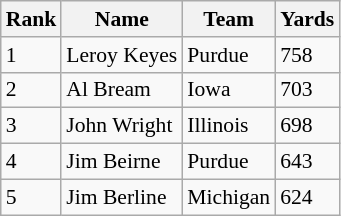<table class="wikitable" style="font-size: 90%">
<tr>
<th>Rank</th>
<th>Name</th>
<th>Team</th>
<th>Yards</th>
</tr>
<tr>
<td>1</td>
<td>Leroy Keyes</td>
<td>Purdue</td>
<td>758</td>
</tr>
<tr>
<td>2</td>
<td>Al Bream</td>
<td>Iowa</td>
<td>703</td>
</tr>
<tr>
<td>3</td>
<td>John Wright</td>
<td>Illinois</td>
<td>698</td>
</tr>
<tr>
<td>4</td>
<td>Jim Beirne</td>
<td>Purdue</td>
<td>643</td>
</tr>
<tr>
<td>5</td>
<td>Jim Berline</td>
<td>Michigan</td>
<td>624</td>
</tr>
</table>
